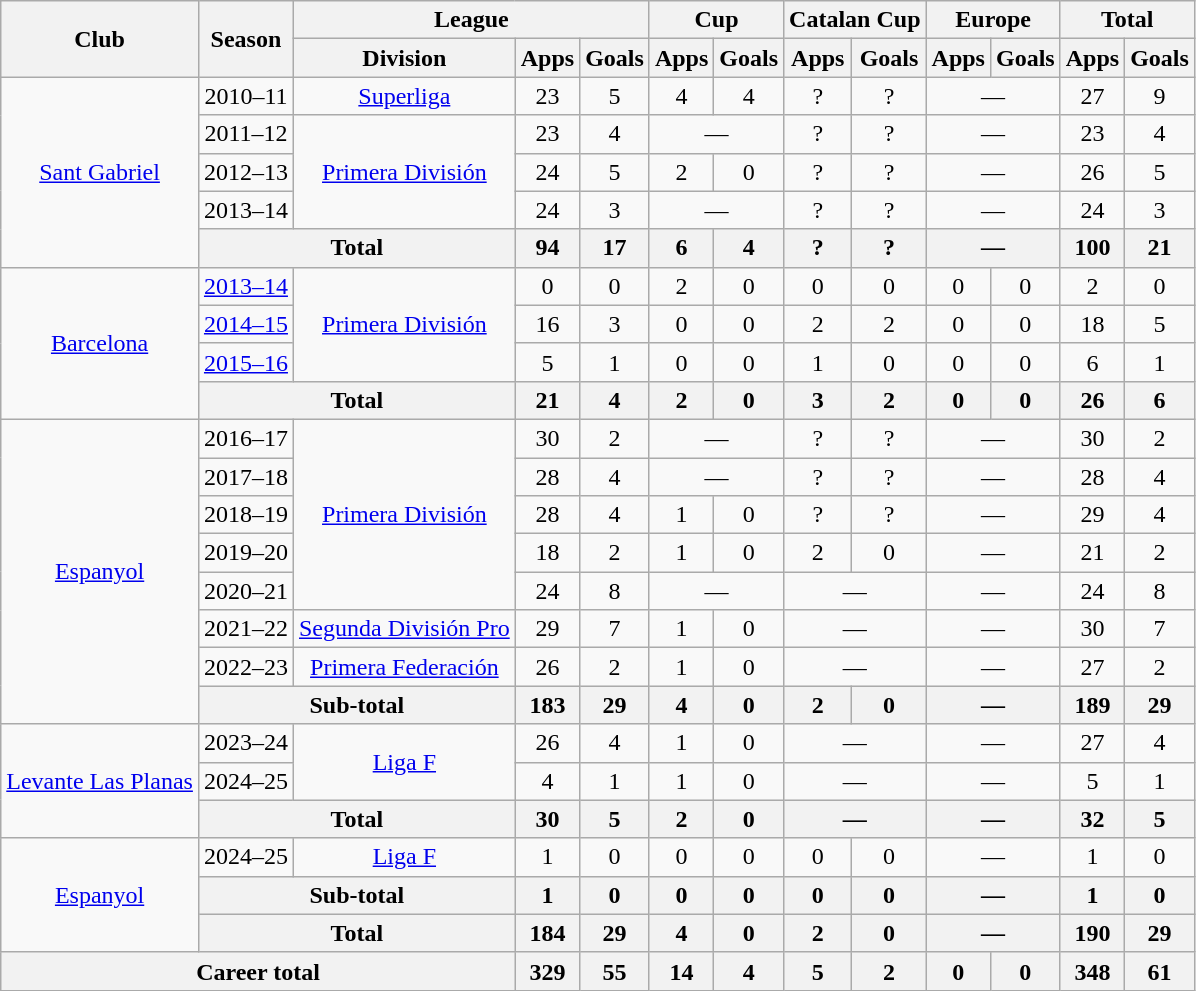<table class="wikitable" style="text-align: center">
<tr>
<th rowspan="2">Club</th>
<th rowspan="2">Season</th>
<th colspan="3">League</th>
<th colspan="2">Cup</th>
<th colspan="2">Catalan Cup</th>
<th colspan="2">Europe</th>
<th colspan="2">Total</th>
</tr>
<tr>
<th>Division</th>
<th>Apps</th>
<th>Goals</th>
<th>Apps</th>
<th>Goals</th>
<th>Apps</th>
<th>Goals</th>
<th>Apps</th>
<th>Goals</th>
<th>Apps</th>
<th>Goals</th>
</tr>
<tr>
<td rowspan="5"><a href='#'>Sant Gabriel</a></td>
<td>2010–11</td>
<td><a href='#'>Superliga</a></td>
<td>23</td>
<td>5</td>
<td>4</td>
<td>4</td>
<td>?</td>
<td>?</td>
<td colspan="2">—</td>
<td>27</td>
<td>9</td>
</tr>
<tr>
<td>2011–12</td>
<td rowspan="3"><a href='#'>Primera División</a></td>
<td>23</td>
<td>4</td>
<td colspan="2">—</td>
<td>?</td>
<td>?</td>
<td colspan="2">—</td>
<td>23</td>
<td>4</td>
</tr>
<tr>
<td>2012–13</td>
<td>24</td>
<td>5</td>
<td>2</td>
<td>0</td>
<td>?</td>
<td>?</td>
<td colspan="2">—</td>
<td>26</td>
<td>5</td>
</tr>
<tr>
<td>2013–14</td>
<td>24</td>
<td>3</td>
<td colspan="2">—</td>
<td>?</td>
<td>?</td>
<td colspan="2">—</td>
<td>24</td>
<td>3</td>
</tr>
<tr>
<th colspan="2">Total</th>
<th>94</th>
<th>17</th>
<th>6</th>
<th>4</th>
<th>?</th>
<th>?</th>
<th colspan="2">—</th>
<th>100</th>
<th>21</th>
</tr>
<tr>
<td rowspan="4"><a href='#'>Barcelona</a></td>
<td><a href='#'>2013–14</a></td>
<td rowspan="3"><a href='#'>Primera División</a></td>
<td>0</td>
<td>0</td>
<td>2</td>
<td>0</td>
<td>0</td>
<td>0</td>
<td>0</td>
<td>0</td>
<td>2</td>
<td>0</td>
</tr>
<tr>
<td><a href='#'>2014–15</a></td>
<td>16</td>
<td>3</td>
<td>0</td>
<td>0</td>
<td>2</td>
<td>2</td>
<td>0</td>
<td>0</td>
<td>18</td>
<td>5</td>
</tr>
<tr>
<td><a href='#'>2015–16</a></td>
<td>5</td>
<td>1</td>
<td>0</td>
<td>0</td>
<td>1</td>
<td>0</td>
<td>0</td>
<td>0</td>
<td>6</td>
<td>1</td>
</tr>
<tr>
<th colspan="2">Total</th>
<th>21</th>
<th>4</th>
<th>2</th>
<th>0</th>
<th>3</th>
<th>2</th>
<th>0</th>
<th>0</th>
<th>26</th>
<th>6</th>
</tr>
<tr>
<td rowspan="8"><a href='#'>Espanyol</a></td>
<td>2016–17</td>
<td rowspan="5"><a href='#'>Primera División</a></td>
<td>30</td>
<td>2</td>
<td colspan="2">—</td>
<td>?</td>
<td>?</td>
<td colspan="2">—</td>
<td>30</td>
<td>2</td>
</tr>
<tr>
<td>2017–18</td>
<td>28</td>
<td>4</td>
<td colspan="2">—</td>
<td>?</td>
<td>?</td>
<td colspan="2">—</td>
<td>28</td>
<td>4</td>
</tr>
<tr>
<td>2018–19</td>
<td>28</td>
<td>4</td>
<td>1</td>
<td>0</td>
<td>?</td>
<td>?</td>
<td colspan="2">—</td>
<td>29</td>
<td>4</td>
</tr>
<tr>
<td>2019–20</td>
<td>18</td>
<td>2</td>
<td>1</td>
<td>0</td>
<td>2</td>
<td>0</td>
<td colspan="2">—</td>
<td>21</td>
<td>2</td>
</tr>
<tr>
<td>2020–21</td>
<td>24</td>
<td>8</td>
<td colspan="2">—</td>
<td colspan="2">—</td>
<td colspan="2">—</td>
<td>24</td>
<td>8</td>
</tr>
<tr>
<td>2021–22</td>
<td><a href='#'>Segunda División Pro</a></td>
<td>29</td>
<td>7</td>
<td>1</td>
<td>0</td>
<td colspan="2">—</td>
<td colspan="2">—</td>
<td>30</td>
<td>7</td>
</tr>
<tr>
<td>2022–23</td>
<td><a href='#'>Primera Federación</a></td>
<td>26</td>
<td>2</td>
<td>1</td>
<td>0</td>
<td colspan="2">—</td>
<td colspan="2">—</td>
<td>27</td>
<td>2</td>
</tr>
<tr>
<th colspan="2">Sub-total</th>
<th>183</th>
<th>29</th>
<th>4</th>
<th>0</th>
<th>2</th>
<th>0</th>
<th colspan="2">—</th>
<th>189</th>
<th>29</th>
</tr>
<tr>
<td rowspan="3"><a href='#'>Levante Las Planas</a></td>
<td>2023–24</td>
<td rowspan="2"><a href='#'>Liga F</a></td>
<td>26</td>
<td>4</td>
<td>1</td>
<td>0</td>
<td colspan="2">—</td>
<td colspan="2">—</td>
<td>27</td>
<td>4</td>
</tr>
<tr>
<td>2024–25</td>
<td>4</td>
<td>1</td>
<td>1</td>
<td>0</td>
<td colspan="2">—</td>
<td colspan="2">—</td>
<td>5</td>
<td>1</td>
</tr>
<tr>
<th colspan="2">Total</th>
<th>30</th>
<th>5</th>
<th>2</th>
<th>0</th>
<th colspan="2">—</th>
<th colspan="2">—</th>
<th>32</th>
<th>5</th>
</tr>
<tr>
<td rowspan="3"><a href='#'>Espanyol</a></td>
<td>2024–25</td>
<td><a href='#'>Liga F</a></td>
<td>1</td>
<td>0</td>
<td>0</td>
<td>0</td>
<td>0</td>
<td>0</td>
<td colspan="2">—</td>
<td>1</td>
<td>0</td>
</tr>
<tr>
<th colspan="2">Sub-total</th>
<th>1</th>
<th>0</th>
<th>0</th>
<th>0</th>
<th>0</th>
<th>0</th>
<th colspan="2">—</th>
<th>1</th>
<th>0</th>
</tr>
<tr>
<th colspan="2">Total</th>
<th>184</th>
<th>29</th>
<th>4</th>
<th>0</th>
<th>2</th>
<th>0</th>
<th colspan="2">—</th>
<th>190</th>
<th>29</th>
</tr>
<tr>
<th colspan="3">Career total</th>
<th>329</th>
<th>55</th>
<th>14</th>
<th>4</th>
<th>5</th>
<th>2</th>
<th>0</th>
<th>0</th>
<th>348</th>
<th>61</th>
</tr>
</table>
